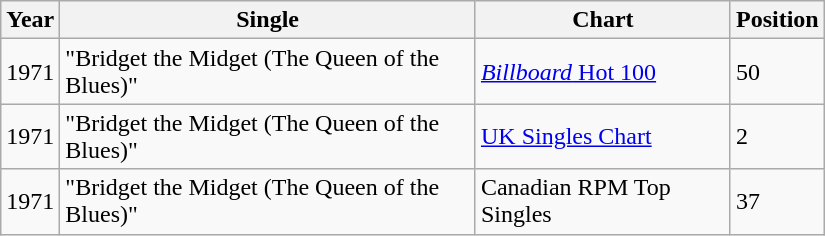<table class=wikitable width="550px">
<tr>
<th align="left">Year</th>
<th align="left">Single</th>
<th align="left">Chart</th>
<th align="left">Position</th>
</tr>
<tr>
<td align="left">1971</td>
<td align="left">"Bridget the Midget (The Queen of the Blues)"</td>
<td align="left"><a href='#'><em>Billboard</em> Hot 100</a></td>
<td align="left">50</td>
</tr>
<tr>
<td align="left">1971</td>
<td align="left">"Bridget the Midget (The Queen of the Blues)"</td>
<td align="left"><a href='#'>UK Singles Chart</a></td>
<td align="left">2</td>
</tr>
<tr>
<td align="left">1971</td>
<td align="left">"Bridget the Midget (The Queen of the Blues)"</td>
<td align="left">Canadian RPM Top Singles</td>
<td align="left">37</td>
</tr>
</table>
